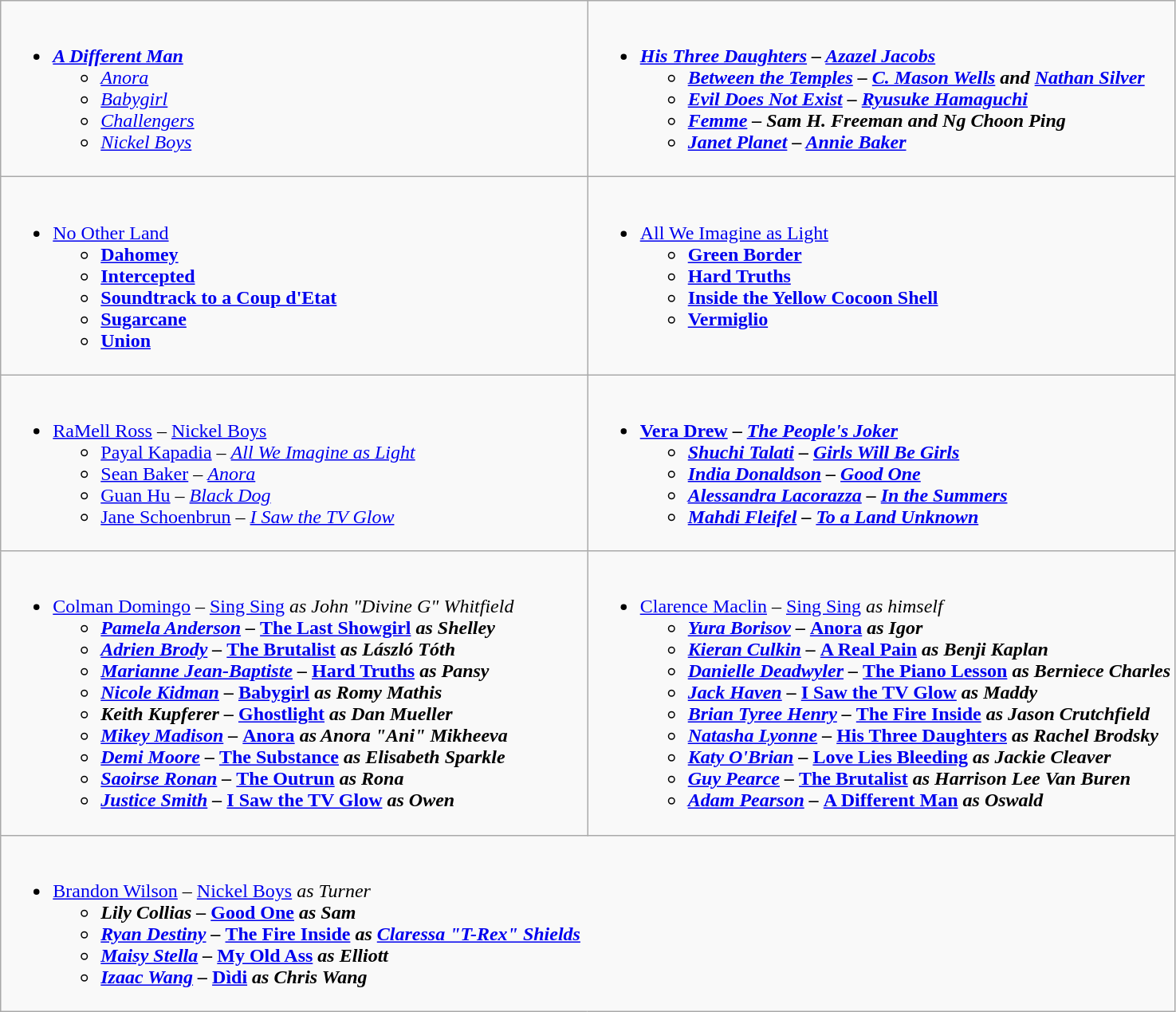<table class="wikitable" role="presentation">
<tr>
<td style="vertical-align:top; width:50%;"><br><ul><li><strong><em><a href='#'>A Different Man</a></em></strong><ul><li><em><a href='#'>Anora</a></em></li><li><em><a href='#'>Babygirl</a></em></li><li><em><a href='#'>Challengers</a></em></li><li><em><a href='#'>Nickel Boys</a></em></li></ul></li></ul></td>
<td style="vertical-align:top; width:50%;"><br><ul><li><strong><em><a href='#'>His Three Daughters</a><em> – <a href='#'>Azazel Jacobs</a><strong><ul><li></em><a href='#'>Between the Temples</a><em> – <a href='#'>C. Mason Wells</a> and <a href='#'>Nathan Silver</a></li><li></em><a href='#'>Evil Does Not Exist</a><em> – <a href='#'>Ryusuke Hamaguchi</a></li><li></em><a href='#'>Femme</a><em> – Sam H. Freeman and Ng Choon Ping</li><li></em><a href='#'>Janet Planet</a><em> – <a href='#'>Annie Baker</a></li></ul></li></ul></td>
</tr>
<tr>
<td style="vertical-align:top; width:50%;"><br><ul><li></em></strong><a href='#'>No Other Land</a><strong><em><ul><li></em><a href='#'>Dahomey</a><em></li><li></em><a href='#'>Intercepted</a><em></li><li></em><a href='#'>Soundtrack to a Coup d'Etat</a><em></li><li></em><a href='#'>Sugarcane</a><em></li><li></em><a href='#'>Union</a><em></li></ul></li></ul></td>
<td style="vertical-align:top; width:50%;"><br><ul><li></em></strong><a href='#'>All We Imagine as Light</a><strong><em><ul><li></em><a href='#'>Green Border</a><em></li><li></em><a href='#'>Hard Truths</a><em></li><li></em><a href='#'>Inside the Yellow Cocoon Shell</a><em></li><li></em><a href='#'>Vermiglio</a><em></li></ul></li></ul></td>
</tr>
<tr>
<td style="vertical-align:top; width:50%;"><br><ul><li></strong><a href='#'>RaMell Ross</a> – </em><a href='#'>Nickel Boys</a></em></strong><ul><li><a href='#'>Payal Kapadia</a> – <em><a href='#'>All We Imagine as Light</a></em></li><li><a href='#'>Sean Baker</a> – <em><a href='#'>Anora</a></em></li><li><a href='#'>Guan Hu</a> – <em><a href='#'>Black Dog</a></em></li><li><a href='#'>Jane Schoenbrun</a> – <em><a href='#'>I Saw the TV Glow</a></em></li></ul></li></ul></td>
<td style="vertical-align:top; width:50%;"><br><ul><li><strong><a href='#'>Vera Drew</a> – <em><a href='#'>The People's Joker</a><strong><em><ul><li><a href='#'>Shuchi Talati</a> – </em><a href='#'>Girls Will Be Girls</a><em></li><li><a href='#'>India Donaldson</a> – </em><a href='#'>Good One</a><em></li><li><a href='#'>Alessandra Lacorazza</a> – </em><a href='#'>In the Summers</a><em></li><li><a href='#'>Mahdi Fleifel</a> – </em><a href='#'>To a Land Unknown</a><em></li></ul></li></ul></td>
</tr>
<tr>
<td style="vertical-align:top; width:50%;"><br><ul><li></strong><a href='#'>Colman Domingo</a> – </em><a href='#'>Sing Sing</a><em> as John "Divine G" Whitfield<strong><ul><li><a href='#'>Pamela Anderson</a> – </em><a href='#'>The Last Showgirl</a><em> as Shelley</li><li><a href='#'>Adrien Brody</a> – </em><a href='#'>The Brutalist</a><em> as László Tóth</li><li><a href='#'>Marianne Jean-Baptiste</a> – </em><a href='#'>Hard Truths</a><em> as Pansy</li><li><a href='#'>Nicole Kidman</a> – </em><a href='#'>Babygirl</a><em> as Romy Mathis</li><li>Keith Kupferer – </em><a href='#'>Ghostlight</a><em> as Dan Mueller</li><li><a href='#'>Mikey Madison</a> – </em><a href='#'>Anora</a><em> as Anora "Ani" Mikheeva</li><li><a href='#'>Demi Moore</a> – </em><a href='#'>The Substance</a><em> as Elisabeth Sparkle</li><li><a href='#'>Saoirse Ronan</a> – </em><a href='#'>The Outrun</a><em> as Rona</li><li><a href='#'>Justice Smith</a> – </em><a href='#'>I Saw the TV Glow</a><em> as Owen</li></ul></li></ul></td>
<td style="vertical-align:top; width:50%;"><br><ul><li></strong><a href='#'>Clarence Maclin</a> – </em><a href='#'>Sing Sing</a><em> as himself<strong><ul><li><a href='#'>Yura Borisov</a> – </em><a href='#'>Anora</a><em> as Igor</li><li><a href='#'>Kieran Culkin</a> – </em><a href='#'>A Real Pain</a><em> as Benji Kaplan</li><li><a href='#'>Danielle Deadwyler</a> – </em><a href='#'>The Piano Lesson</a><em> as Berniece Charles</li><li><a href='#'>Jack Haven</a> – </em><a href='#'>I Saw the TV Glow</a><em> as Maddy</li><li><a href='#'>Brian Tyree Henry</a> – </em><a href='#'>The Fire Inside</a><em> as Jason Crutchfield</li><li><a href='#'>Natasha Lyonne</a> – </em><a href='#'>His Three Daughters</a><em> as Rachel Brodsky</li><li><a href='#'>Katy O'Brian</a> – </em><a href='#'>Love Lies Bleeding</a><em> as Jackie Cleaver</li><li><a href='#'>Guy Pearce</a> – </em><a href='#'>The Brutalist</a><em> as Harrison Lee Van Buren</li><li><a href='#'>Adam Pearson</a> – </em><a href='#'>A Different Man</a><em> as Oswald</li></ul></li></ul></td>
</tr>
<tr>
<td colspan="2" style="vertical-align:top; width:50%;"><br><ul><li></strong><a href='#'>Brandon Wilson</a> – </em><a href='#'>Nickel Boys</a><em> as Turner<strong><ul><li>Lily Collias – </em><a href='#'>Good One</a><em> as Sam</li><li><a href='#'>Ryan Destiny</a> – </em><a href='#'>The Fire Inside</a><em> as <a href='#'>Claressa "T-Rex" Shields</a></li><li><a href='#'>Maisy Stella</a> – </em><a href='#'>My Old Ass</a><em> as Elliott</li><li><a href='#'>Izaac Wang</a> – </em><a href='#'>Dìdi</a><em> as Chris Wang</li></ul></li></ul></td>
</tr>
</table>
